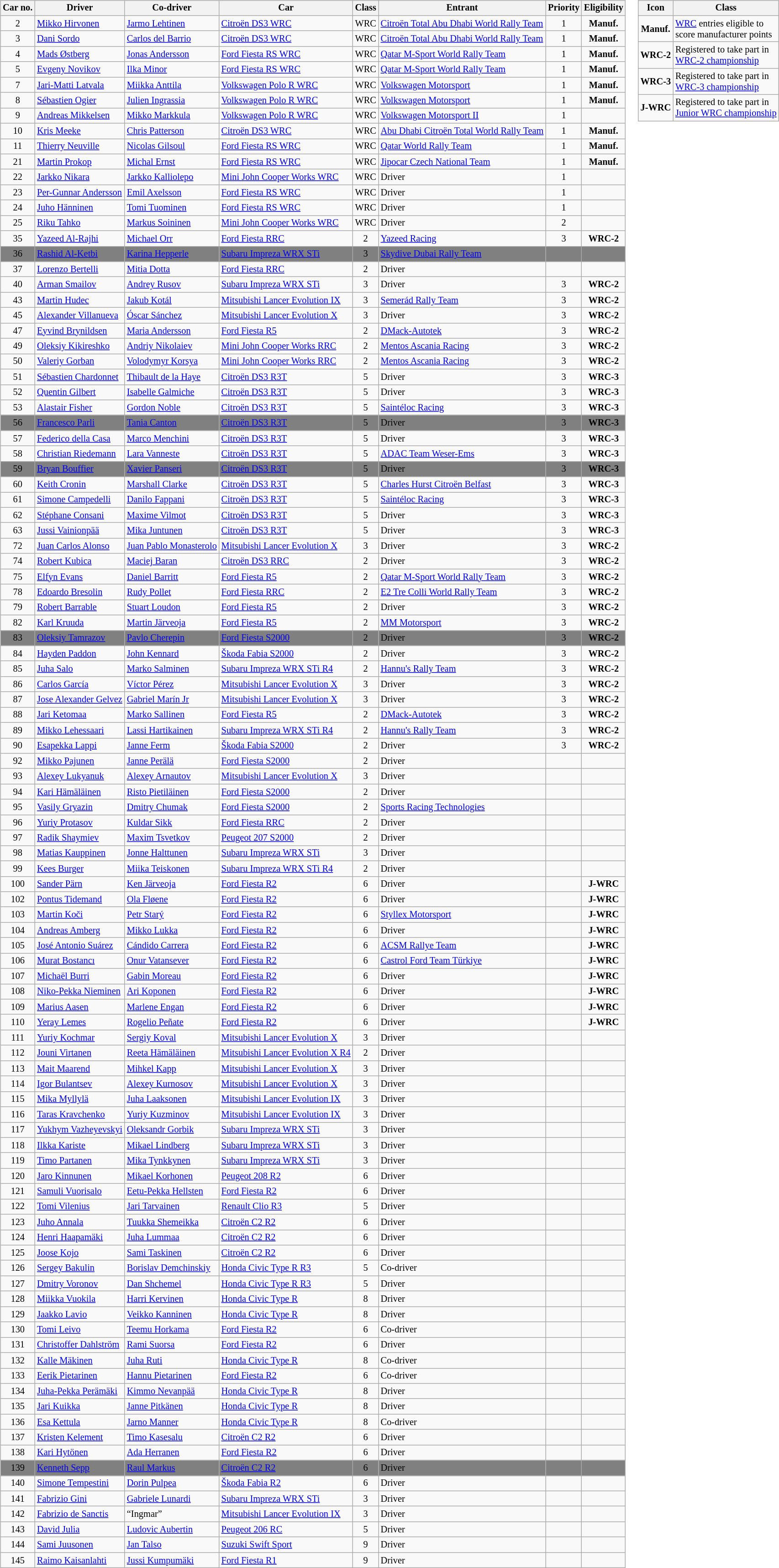<table>
<tr>
<td><br><table class="wikitable" style="text-align:center; font-size:85%">
<tr>
<th>Car no.</th>
<th>Driver</th>
<th>Co-driver</th>
<th>Car</th>
<th>Class</th>
<th>Entrant</th>
<th>Priority</th>
<th>Eligibility</th>
</tr>
<tr>
<td>2</td>
<td align="left"> <a href='#'>Mikko Hirvonen</a></td>
<td align="left"> <a href='#'>Jarmo Lehtinen</a></td>
<td align="left"><a href='#'>Citroën DS3 WRC</a></td>
<td>WRC</td>
<td align="left"> <a href='#'>Citroën Total Abu Dhabi World Rally Team</a></td>
<td>1</td>
<td><strong><span>Manuf.</span></strong></td>
</tr>
<tr>
<td>3</td>
<td align="left"> <a href='#'>Dani Sordo</a></td>
<td align="left"> <a href='#'>Carlos del Barrio</a></td>
<td align="left"><a href='#'>Citroën DS3 WRC</a></td>
<td>WRC</td>
<td align="left"> <a href='#'>Citroën Total Abu Dhabi World Rally Team</a></td>
<td>1</td>
<td><strong><span>Manuf.</span></strong></td>
</tr>
<tr>
<td>4</td>
<td align="left"> <a href='#'>Mads Østberg</a></td>
<td align="left"> <a href='#'>Jonas Andersson</a></td>
<td align="left"><a href='#'>Ford Fiesta RS WRC</a></td>
<td>WRC</td>
<td align="left"> <a href='#'>Qatar M-Sport World Rally Team</a></td>
<td>1</td>
<td><strong><span>Manuf.</span></strong></td>
</tr>
<tr>
<td>5</td>
<td align="left"> <a href='#'>Evgeny Novikov</a></td>
<td align="left"> <a href='#'>Ilka Minor</a></td>
<td align="left"><a href='#'>Ford Fiesta RS WRC</a></td>
<td>WRC</td>
<td align="left"> <a href='#'>Qatar M-Sport World Rally Team</a></td>
<td>1</td>
<td><strong><span>Manuf.</span></strong></td>
</tr>
<tr>
<td>7</td>
<td align="left"> <a href='#'>Jari-Matti Latvala</a></td>
<td align="left"> <a href='#'>Miikka Anttila</a></td>
<td align="left"><a href='#'>Volkswagen Polo R WRC</a></td>
<td>WRC</td>
<td align="left"> <a href='#'>Volkswagen Motorsport</a></td>
<td>1</td>
<td><strong><span>Manuf.</span></strong></td>
</tr>
<tr>
<td>8</td>
<td align="left"> <a href='#'>Sébastien Ogier</a></td>
<td align="left"> <a href='#'>Julien Ingrassia</a></td>
<td align="left"><a href='#'>Volkswagen Polo R WRC</a></td>
<td>WRC</td>
<td align="left"> <a href='#'>Volkswagen Motorsport</a></td>
<td>1</td>
<td><strong><span>Manuf.</span></strong></td>
</tr>
<tr>
<td>9</td>
<td align="left"> <a href='#'>Andreas Mikkelsen</a></td>
<td align="left"> <a href='#'>Mikko Markkula</a></td>
<td align="left"><a href='#'>Volkswagen Polo R WRC</a></td>
<td>WRC</td>
<td align="left"> <a href='#'>Volkswagen Motorsport II</a></td>
<td>1</td>
<td></td>
</tr>
<tr>
<td>10</td>
<td align="left"> <a href='#'>Kris Meeke</a></td>
<td align="left"> <a href='#'>Chris Patterson</a></td>
<td align="left"><a href='#'>Citroën DS3 WRC</a></td>
<td>WRC</td>
<td align="left"> <a href='#'>Abu Dhabi Citroën Total World Rally Team</a></td>
<td>1</td>
<td><strong><span>Manuf.</span></strong></td>
</tr>
<tr>
<td>11</td>
<td align="left"> <a href='#'>Thierry Neuville</a></td>
<td align="left"> <a href='#'>Nicolas Gilsoul</a></td>
<td align="left"><a href='#'>Ford Fiesta RS WRC</a></td>
<td>WRC</td>
<td align="left"> <a href='#'>Qatar World Rally Team</a></td>
<td>1</td>
<td><strong><span>Manuf.</span></strong></td>
</tr>
<tr>
<td>21</td>
<td align="left"> <a href='#'>Martin Prokop</a></td>
<td align="left"> <a href='#'>Michal Ernst</a></td>
<td align="left"><a href='#'>Ford Fiesta RS WRC</a></td>
<td>WRC</td>
<td align="left"> <a href='#'>Jipocar Czech National Team</a></td>
<td>1</td>
<td><strong><span>Manuf.</span></strong></td>
</tr>
<tr>
<td>22</td>
<td align="left"> <a href='#'>Jarkko Nikara</a></td>
<td align="left"> <a href='#'>Jarkko Kalliolepo</a></td>
<td align="left"><a href='#'>Mini John Cooper Works WRC</a></td>
<td>WRC</td>
<td align="left">Driver</td>
<td>1</td>
<td></td>
</tr>
<tr>
<td>23</td>
<td align="left"> <a href='#'>Per-Gunnar Andersson</a></td>
<td align="left"> <a href='#'>Emil Axelsson</a></td>
<td align="left"><a href='#'>Ford Fiesta RS WRC</a></td>
<td>WRC</td>
<td align="left">Driver</td>
<td>1</td>
<td></td>
</tr>
<tr>
<td>24</td>
<td align="left"> <a href='#'>Juho Hänninen</a></td>
<td align="left"> <a href='#'>Tomi Tuominen</a></td>
<td align="left"><a href='#'>Ford Fiesta RS WRC</a></td>
<td>WRC</td>
<td align="left">Driver</td>
<td>1</td>
<td></td>
</tr>
<tr>
<td>25</td>
<td align="left"> <a href='#'>Riku Tahko</a></td>
<td align="left"> <a href='#'>Markus Soininen</a></td>
<td align="left"><a href='#'>Mini John Cooper Works WRC</a></td>
<td>WRC</td>
<td align="left">Driver</td>
<td>2</td>
<td></td>
</tr>
<tr>
<td>35</td>
<td align="left"> <a href='#'>Yazeed Al-Rajhi</a></td>
<td align="left"> <a href='#'>Michael Orr</a></td>
<td align="left"><a href='#'>Ford Fiesta RRC</a></td>
<td>2</td>
<td align="left"> <a href='#'>Yazeed Racing</a></td>
<td>3</td>
<td><strong><span>WRC-2</span></strong></td>
</tr>
<tr>
<td style="background:grey;">36</td>
<td style="background:grey; text-align:left;"> <a href='#'>Rashid Al-Ketbi</a></td>
<td style="background:grey; text-align:left;"> <a href='#'>Karina Hepperle</a></td>
<td style="background:grey; text-align:left;"><a href='#'>Subaru Impreza WRX STi</a></td>
<td style="background:grey;">3</td>
<td style="background:grey; text-align:left;"> <a href='#'>Skydive Dubai Rally Team</a></td>
<td style="background:grey;"></td>
<td style="background:grey;"></td>
</tr>
<tr>
<td>37</td>
<td align="left"> <a href='#'>Lorenzo Bertelli</a></td>
<td align="left"> <a href='#'>Mitia Dotta</a></td>
<td align="left"><a href='#'>Ford Fiesta RRC</a></td>
<td>2</td>
<td align="left">Driver</td>
<td></td>
<td></td>
</tr>
<tr>
<td>40</td>
<td align="left"> <a href='#'>Arman Smailov</a></td>
<td align="left"> <a href='#'>Andrey Rusov</a></td>
<td align="left"><a href='#'>Subaru Impreza WRX STi</a></td>
<td>3</td>
<td align="left">Driver</td>
<td>3</td>
<td><strong><span>WRC-2</span></strong></td>
</tr>
<tr>
<td>43</td>
<td align="left"> <a href='#'>Martin Hudec</a></td>
<td align="left"> <a href='#'>Jakub Kotál</a></td>
<td align="left"><a href='#'>Mitsubishi Lancer Evolution IX</a></td>
<td>3</td>
<td align="left"> <a href='#'>Semerád Rally Team</a></td>
<td>3</td>
<td><strong><span>WRC-2</span></strong></td>
</tr>
<tr>
<td>45</td>
<td align="left"> <a href='#'>Alexander Villanueva</a></td>
<td align="left"> <a href='#'>Óscar Sánchez</a></td>
<td align="left"><a href='#'>Mitsubishi Lancer Evolution X</a></td>
<td>3</td>
<td align="left">Driver</td>
<td>3</td>
<td><strong><span>WRC-2</span></strong></td>
</tr>
<tr>
<td>47</td>
<td align="left"> <a href='#'>Eyvind Brynildsen</a></td>
<td align="left"> <a href='#'>Maria Andersson</a></td>
<td align="left"><a href='#'>Ford Fiesta R5</a></td>
<td>2</td>
<td align="left"> <a href='#'>DMack-Autotek</a></td>
<td>3</td>
<td><strong><span>WRC-2</span></strong></td>
</tr>
<tr>
<td>49</td>
<td align="left"> <a href='#'>Oleksiy Kikireshko</a></td>
<td align="left"> <a href='#'>Andriy Nikolaiev</a></td>
<td align="left"><a href='#'>Mini John Cooper Works RRC</a></td>
<td>2</td>
<td align="left"> <a href='#'>Mentos Ascania Racing</a></td>
<td>3</td>
<td><strong><span>WRC-2</span></strong></td>
</tr>
<tr>
<td>50</td>
<td align="left"> <a href='#'>Valeriy Gorban</a></td>
<td align="left"> <a href='#'>Volodymyr Korsya</a></td>
<td align="left"><a href='#'>Mini John Cooper Works RRC</a></td>
<td>2</td>
<td align="left"> <a href='#'>Mentos Ascania Racing</a></td>
<td>3</td>
<td><strong><span>WRC-2</span></strong></td>
</tr>
<tr>
<td>51</td>
<td align="left"> <a href='#'>Sébastien Chardonnet</a></td>
<td align="left"> <a href='#'>Thibault de la Haye</a></td>
<td align="left"><a href='#'>Citroën DS3 R3T</a></td>
<td>5</td>
<td align="left">Driver</td>
<td>3</td>
<td><strong><span>WRC-3</span></strong></td>
</tr>
<tr>
<td>52</td>
<td align="left"> <a href='#'>Quentin Gilbert</a></td>
<td align="left"> <a href='#'>Isabelle Galmiche</a></td>
<td align="left"><a href='#'>Citroën DS3 R3T</a></td>
<td>5</td>
<td align="left">Driver</td>
<td>3</td>
<td><strong><span>WRC-3</span></strong></td>
</tr>
<tr>
<td>53</td>
<td align="left"> <a href='#'>Alastair Fisher</a></td>
<td align="left"> <a href='#'>Gordon Noble</a></td>
<td align="left"><a href='#'>Citroën DS3 R3T</a></td>
<td>5</td>
<td align="left"> <a href='#'>Saintéloc Racing</a></td>
<td>3</td>
<td><strong><span>WRC-3</span></strong></td>
</tr>
<tr>
<td style="background:grey;">56</td>
<td style="background:grey; text-align:left;"> <a href='#'>Francesco Parli</a></td>
<td style="background:grey; text-align:left;"> <a href='#'>Tania Canton</a></td>
<td style="background:grey; text-align:left;"><a href='#'>Citroën DS3 R3T</a></td>
<td style="background:grey;">5</td>
<td style="background:grey; text-align:left;">Driver</td>
<td style="background:grey;">3</td>
<td style="background:grey;"><strong><span>WRC-3</span></strong></td>
</tr>
<tr>
<td>57</td>
<td align="left"> <a href='#'>Federico della Casa</a></td>
<td align="left"> <a href='#'>Marco Menchini</a></td>
<td align="left"><a href='#'>Citroën DS3 R3T</a></td>
<td>5</td>
<td align="left">Driver</td>
<td>3</td>
<td><strong><span>WRC-3</span></strong></td>
</tr>
<tr>
<td>58</td>
<td align="left"> <a href='#'>Christian Riedemann</a></td>
<td align="left"> <a href='#'>Lara Vanneste</a></td>
<td align="left"><a href='#'>Citroën DS3 R3T</a></td>
<td>5</td>
<td align="left"> <a href='#'>ADAC Team Weser-Ems</a></td>
<td>3</td>
<td><strong><span>WRC-3</span></strong></td>
</tr>
<tr>
<td style="background:grey;">59</td>
<td style="background:grey; text-align:left;"> <a href='#'>Bryan Bouffier</a></td>
<td style="background:grey; text-align:left;"> <a href='#'>Xavier Panseri</a></td>
<td style="background:grey; text-align:left;"><a href='#'>Citroën DS3 R3T</a></td>
<td style="background:grey;">5</td>
<td style="background:grey; text-align:left;">Driver</td>
<td style="background:grey;">3</td>
<td style="background:grey;"><strong><span>WRC-3</span></strong></td>
</tr>
<tr>
<td>60</td>
<td align="left"> <a href='#'>Keith Cronin</a></td>
<td align="left"> <a href='#'>Marshall Clarke</a></td>
<td align="left"><a href='#'>Citroën DS3 R3T</a></td>
<td>5</td>
<td align="left"> <a href='#'>Charles Hurst Citroën Belfast</a></td>
<td>3</td>
<td><strong><span>WRC-3</span></strong></td>
</tr>
<tr>
<td>61</td>
<td align="left"> <a href='#'>Simone Campedelli</a></td>
<td align="left"> <a href='#'>Danilo Fappani</a></td>
<td align="left"><a href='#'>Citroën DS3 R3T</a></td>
<td>5</td>
<td align="left"> <a href='#'>Saintéloc Racing</a></td>
<td>3</td>
<td><strong><span>WRC-3</span></strong></td>
</tr>
<tr>
<td>62</td>
<td align="left"> <a href='#'>Stéphane Consani</a></td>
<td align="left"> <a href='#'>Maxime Vilmot</a></td>
<td align="left"><a href='#'>Citroën DS3 R3T</a></td>
<td>5</td>
<td align="left">Driver</td>
<td>3</td>
<td><strong><span>WRC-3</span></strong></td>
</tr>
<tr>
<td>63</td>
<td align="left"> <a href='#'>Jussi Vainionpää</a></td>
<td align="left"> <a href='#'>Mika Juntunen</a></td>
<td align="left"><a href='#'>Citroën DS3 R3T</a></td>
<td>5</td>
<td align="left">Driver</td>
<td>3</td>
<td><strong><span>WRC-3</span></strong></td>
</tr>
<tr>
<td>72</td>
<td align="left"> <a href='#'>Juan Carlos Alonso</a></td>
<td align="left"> <a href='#'>Juan Pablo Monasterolo</a></td>
<td align="left"><a href='#'>Mitsubishi Lancer Evolution X</a></td>
<td>3</td>
<td align="left">Driver</td>
<td>3</td>
<td><strong><span>WRC-2</span></strong></td>
</tr>
<tr>
<td>74</td>
<td align="left"> <a href='#'>Robert Kubica</a></td>
<td align="left"> <a href='#'>Maciej Baran</a></td>
<td align="left"><a href='#'>Citroën DS3 RRC</a></td>
<td>2</td>
<td align="left">Driver</td>
<td>3</td>
<td><strong><span>WRC-2</span></strong></td>
</tr>
<tr>
<td>75</td>
<td align="left"> <a href='#'>Elfyn Evans</a></td>
<td align="left"> <a href='#'>Daniel Barritt</a></td>
<td align="left"><a href='#'>Ford Fiesta R5</a></td>
<td>2</td>
<td align="left"> <a href='#'>Qatar M-Sport World Rally Team</a></td>
<td>3</td>
<td><strong><span>WRC-2</span></strong></td>
</tr>
<tr>
<td>78</td>
<td align="left"> <a href='#'>Edoardo Bresolin</a></td>
<td align="left"> <a href='#'>Rudy Pollet</a></td>
<td align="left"><a href='#'>Ford Fiesta RRC</a></td>
<td>2</td>
<td align="left"> <a href='#'>E2 Tre Colli World Rally Team</a></td>
<td>3</td>
<td><strong><span>WRC-2</span></strong></td>
</tr>
<tr>
<td>79</td>
<td align="left"> <a href='#'>Robert Barrable</a></td>
<td align="left"> <a href='#'>Stuart Loudon</a></td>
<td align="left"><a href='#'>Ford Fiesta R5</a></td>
<td>2</td>
<td align="left">Driver</td>
<td>3</td>
<td><strong><span>WRC-2</span></strong></td>
</tr>
<tr>
<td>82</td>
<td align="left"> <a href='#'>Karl Kruuda</a></td>
<td align="left"> <a href='#'>Martin Järveoja</a></td>
<td align="left"><a href='#'>Ford Fiesta R5</a></td>
<td>2</td>
<td align="left"> <a href='#'>MM Motorsport</a></td>
<td>3</td>
<td><strong><span>WRC-2</span></strong></td>
</tr>
<tr>
<td style="background:grey;">83</td>
<td style="background:grey; text-align:left;"> <a href='#'>Oleksiy Tamrazov</a></td>
<td style="background:grey; text-align:left;"> <a href='#'>Pavlo Cherepin</a></td>
<td style="background:grey; text-align:left;"><a href='#'>Ford Fiesta S2000</a></td>
<td style="background:grey;">2</td>
<td style="background:grey; text-align:left;">Driver</td>
<td style="background:grey;">3</td>
<td style="background:grey;"><strong><span>WRC-2</span></strong></td>
</tr>
<tr>
<td>84</td>
<td align="left"> <a href='#'>Hayden Paddon</a></td>
<td align="left"> <a href='#'>John Kennard</a></td>
<td align="left"><a href='#'>Škoda Fabia S2000</a></td>
<td>2</td>
<td align="left">Driver</td>
<td>3</td>
<td><strong><span>WRC-2</span></strong></td>
</tr>
<tr>
<td>85</td>
<td align="left"> <a href='#'>Juha Salo</a></td>
<td align="left"> <a href='#'>Marko Salminen</a></td>
<td align="left"><a href='#'>Subaru Impreza WRX STi R4</a></td>
<td>2</td>
<td align="left"> <a href='#'>Hannu's Rally Team</a></td>
<td>3</td>
<td><strong><span>WRC-2</span></strong></td>
</tr>
<tr>
<td>86</td>
<td align="left"> <a href='#'>Carlos García</a></td>
<td align="left"> <a href='#'>Víctor Pérez</a></td>
<td align="left"><a href='#'>Mitsubishi Lancer Evolution X</a></td>
<td>3</td>
<td align="left">Driver</td>
<td>3</td>
<td><strong><span>WRC-2</span></strong></td>
</tr>
<tr>
<td>87</td>
<td align="left"> <a href='#'>Jose Alexander Gelvez</a></td>
<td align="left"> <a href='#'>Gabriel Marín Jr</a></td>
<td align="left"><a href='#'>Mitsubishi Lancer Evolution X</a></td>
<td>3</td>
<td align="left">Driver</td>
<td>3</td>
<td><strong><span>WRC-2</span></strong></td>
</tr>
<tr>
<td>88</td>
<td align="left"> <a href='#'>Jari Ketomaa</a></td>
<td align="left"> <a href='#'>Marko Sallinen</a></td>
<td align="left"><a href='#'>Ford Fiesta R5</a></td>
<td>2</td>
<td align="left"> <a href='#'>DMack-Autotek</a></td>
<td>3</td>
<td><strong><span>WRC-2</span></strong></td>
</tr>
<tr>
<td>89</td>
<td align="left"> <a href='#'>Mikko Lehessaari</a></td>
<td align="left"> <a href='#'>Lassi Hartikainen</a></td>
<td align="left"><a href='#'>Subaru Impreza WRX STi R4</a></td>
<td>2</td>
<td align="left"> <a href='#'>Hannu's Rally Team</a></td>
<td>3</td>
<td><strong><span>WRC-2</span></strong></td>
</tr>
<tr>
<td>90</td>
<td align="left"> <a href='#'>Esapekka Lappi</a></td>
<td align="left"> <a href='#'>Janne Ferm</a></td>
<td align="left"><a href='#'>Škoda Fabia S2000</a></td>
<td>2</td>
<td align="left">Driver</td>
<td>3</td>
<td><strong><span>WRC-2</span></strong></td>
</tr>
<tr>
<td>92</td>
<td align="left"> <a href='#'>Mikko Pajunen</a></td>
<td align="left"> <a href='#'>Janne Perälä</a></td>
<td align="left"><a href='#'>Ford Fiesta S2000</a></td>
<td>2</td>
<td align="left">Driver</td>
<td></td>
<td></td>
</tr>
<tr>
<td>93</td>
<td align="left"> <a href='#'>Alexey Lukyanuk</a></td>
<td align="left"> <a href='#'>Alexey Arnautov</a></td>
<td align="left"><a href='#'>Mitsubishi Lancer Evolution X</a></td>
<td>3</td>
<td align="left">Driver</td>
<td></td>
<td></td>
</tr>
<tr>
<td>94</td>
<td align="left"> <a href='#'>Kari Hämäläinen</a></td>
<td align="left"> <a href='#'>Risto Pietiläinen</a></td>
<td align="left"><a href='#'>Ford Fiesta S2000</a></td>
<td>2</td>
<td align="left">Driver</td>
<td></td>
<td></td>
</tr>
<tr>
<td>95</td>
<td align="left"> <a href='#'>Vasily Gryazin</a></td>
<td align="left"> <a href='#'>Dmitry Chumak</a></td>
<td align="left"><a href='#'>Ford Fiesta S2000</a></td>
<td>2</td>
<td align="left"> <a href='#'>Sports Racing Technologies</a></td>
<td></td>
<td></td>
</tr>
<tr>
<td>96</td>
<td align="left"> <a href='#'>Yuriy Protasov</a></td>
<td align="left"> <a href='#'>Kuldar Sikk</a></td>
<td align="left"><a href='#'>Ford Fiesta RRC</a></td>
<td>2</td>
<td align="left">Driver</td>
<td></td>
<td></td>
</tr>
<tr>
<td>97</td>
<td align="left"> <a href='#'>Radik Shaymiev</a></td>
<td align="left"> <a href='#'>Maxim Tsvetkov</a></td>
<td align="left"><a href='#'>Peugeot 207 S2000</a></td>
<td>2</td>
<td align="left">Driver</td>
<td></td>
<td></td>
</tr>
<tr>
<td>98</td>
<td align="left"> <a href='#'>Matias Kauppinen</a></td>
<td align="left"> <a href='#'>Jonne Halttunen</a></td>
<td align="left"><a href='#'>Subaru Impreza WRX STi</a></td>
<td>3</td>
<td align="left">Driver</td>
<td></td>
<td></td>
</tr>
<tr>
<td>99</td>
<td align="left"> <a href='#'>Kees Burger</a></td>
<td align="left"> <a href='#'>Miika Teiskonen</a></td>
<td align="left"><a href='#'>Subaru Impreza WRX STi R4</a></td>
<td>2</td>
<td align="left">Driver</td>
<td></td>
<td></td>
</tr>
<tr>
<td>100</td>
<td align="left"> <a href='#'>Sander Pärn</a></td>
<td align="left"> <a href='#'>Ken Järveoja</a></td>
<td align="left"><a href='#'>Ford Fiesta R2</a></td>
<td>6</td>
<td align="left">Driver</td>
<td></td>
<td><strong><span>J-WRC</span></strong></td>
</tr>
<tr>
<td>102</td>
<td align="left"> <a href='#'>Pontus Tidemand</a></td>
<td align="left"> <a href='#'>Ola Fløene</a></td>
<td align="left"><a href='#'>Ford Fiesta R2</a></td>
<td>6</td>
<td align="left">Driver</td>
<td></td>
<td><strong><span>J-WRC</span></strong></td>
</tr>
<tr>
<td>103</td>
<td align="left"> <a href='#'>Martin Koči</a></td>
<td align="left"> <a href='#'>Petr Starý</a></td>
<td align="left"><a href='#'>Ford Fiesta R2</a></td>
<td>6</td>
<td align="left"> <a href='#'>Styllex Motorsport</a></td>
<td></td>
<td><strong><span>J-WRC</span></strong></td>
</tr>
<tr>
<td>104</td>
<td align="left"> <a href='#'>Andreas Amberg</a></td>
<td align="left"> <a href='#'>Mikko Lukka</a></td>
<td align="left"><a href='#'>Ford Fiesta R2</a></td>
<td>6</td>
<td align="left">Driver</td>
<td></td>
<td><strong><span>J-WRC</span></strong></td>
</tr>
<tr>
<td>105</td>
<td align="left"> <a href='#'>José Antonio Suárez</a></td>
<td align="left"> <a href='#'>Cándido Carrera</a></td>
<td align="left"><a href='#'>Ford Fiesta R2</a></td>
<td>6</td>
<td align="left"> <a href='#'>ACSM Rallye Team</a></td>
<td></td>
<td><strong><span>J-WRC</span></strong></td>
</tr>
<tr>
<td>106</td>
<td align="left"> <a href='#'>Murat Bostancı</a></td>
<td align="left"> <a href='#'>Onur Vatansever</a></td>
<td align="left"><a href='#'>Ford Fiesta R2</a></td>
<td>6</td>
<td align="left"> <a href='#'>Castrol Ford Team Türkiye</a></td>
<td></td>
<td><strong><span>J-WRC</span></strong></td>
</tr>
<tr>
<td>107</td>
<td align="left"> <a href='#'>Michaël Burri</a></td>
<td align="left"> <a href='#'>Gabin Moreau</a></td>
<td align="left"><a href='#'>Ford Fiesta R2</a></td>
<td>6</td>
<td align="left">Driver</td>
<td></td>
<td><strong><span>J-WRC</span></strong></td>
</tr>
<tr>
<td>108</td>
<td align="left"> <a href='#'>Niko-Pekka Nieminen</a></td>
<td align="left"> <a href='#'>Ari Koponen</a></td>
<td align="left"><a href='#'>Ford Fiesta R2</a></td>
<td>6</td>
<td align="left">Driver</td>
<td></td>
<td><strong><span>J-WRC</span></strong></td>
</tr>
<tr>
<td>109</td>
<td align="left"> <a href='#'>Marius Aasen</a></td>
<td align="left"> <a href='#'>Marlene Engan</a></td>
<td align="left"><a href='#'>Ford Fiesta R2</a></td>
<td>6</td>
<td align="left">Driver</td>
<td></td>
<td><strong><span>J-WRC</span></strong></td>
</tr>
<tr>
<td>110</td>
<td align="left"> <a href='#'>Yeray Lemes</a></td>
<td align="left"> <a href='#'>Rogelio Peñate</a></td>
<td align="left"><a href='#'>Ford Fiesta R2</a></td>
<td>6</td>
<td align="left">Driver</td>
<td></td>
<td><strong><span>J-WRC</span></strong></td>
</tr>
<tr>
<td>111</td>
<td align="left"> <a href='#'>Yuriy Kochmar</a></td>
<td align="left"> <a href='#'>Sergiy Koval</a></td>
<td align="left"><a href='#'>Mitsubishi Lancer Evolution X</a></td>
<td>3</td>
<td align="left">Driver</td>
<td></td>
<td></td>
</tr>
<tr>
<td>112</td>
<td align="left"> <a href='#'>Jouni Virtanen</a></td>
<td align="left"> <a href='#'>Reeta Hämäläinen</a></td>
<td align="left"><a href='#'>Mitsubishi Lancer Evolution X R4</a></td>
<td>2</td>
<td align="left">Driver</td>
<td></td>
<td></td>
</tr>
<tr>
<td>113</td>
<td align="left"> <a href='#'>Mait Maarend</a></td>
<td align="left"> <a href='#'>Mihkel Kapp</a></td>
<td align="left"><a href='#'>Mitsubishi Lancer Evolution X</a></td>
<td>3</td>
<td align="left">Driver</td>
<td></td>
<td></td>
</tr>
<tr>
<td>114</td>
<td align="left"> <a href='#'>Igor Bulantsev</a></td>
<td align="left"> <a href='#'>Alexey Kurnosov</a></td>
<td align="left"><a href='#'>Mitsubishi Lancer Evolution X</a></td>
<td>3</td>
<td align="left">Driver</td>
<td></td>
<td></td>
</tr>
<tr>
<td>115</td>
<td align="left"> <a href='#'>Mika Myllylä</a></td>
<td align="left"> <a href='#'>Juha Laaksonen</a></td>
<td align="left"><a href='#'>Mitsubishi Lancer Evolution IX</a></td>
<td>3</td>
<td align="left">Driver</td>
<td></td>
<td></td>
</tr>
<tr>
<td>116</td>
<td align="left"> <a href='#'>Taras Kravchenko</a></td>
<td align="left"> <a href='#'>Yuriy Kuzminov</a></td>
<td align="left"><a href='#'>Mitsubishi Lancer Evolution IX</a></td>
<td>3</td>
<td align="left">Driver</td>
<td></td>
<td></td>
</tr>
<tr>
<td>117</td>
<td align="left"> <a href='#'>Yukhym Vazheyevskyi</a></td>
<td align="left"> <a href='#'>Oleksandr Gorbik</a></td>
<td align="left"><a href='#'>Subaru Impreza WRX STi</a></td>
<td>3</td>
<td align="left">Driver</td>
<td></td>
<td></td>
</tr>
<tr>
<td>118</td>
<td align="left"> <a href='#'>Ilkka Kariste</a></td>
<td align="left"> <a href='#'>Mikael Lindberg</a></td>
<td align="left"><a href='#'>Subaru Impreza WRX STi</a></td>
<td>3</td>
<td align="left">Driver</td>
<td></td>
<td></td>
</tr>
<tr>
<td>119</td>
<td align="left"> <a href='#'>Timo Partanen</a></td>
<td align="left"> <a href='#'>Mika Tynkkynen</a></td>
<td align="left"><a href='#'>Subaru Impreza WRX STi</a></td>
<td>3</td>
<td align="left">Driver</td>
<td></td>
<td></td>
</tr>
<tr>
<td>120</td>
<td align="left"> <a href='#'>Jaro Kinnunen</a></td>
<td align="left"> <a href='#'>Mikael Korhonen</a></td>
<td align="left"><a href='#'>Peugeot 208 R2</a></td>
<td>6</td>
<td align="left">Driver</td>
<td></td>
<td></td>
</tr>
<tr>
<td>121</td>
<td align="left"> <a href='#'>Samuli Vuorisalo</a></td>
<td align="left"> <a href='#'>Eetu-Pekka Hellsten</a></td>
<td align="left"><a href='#'>Ford Fiesta R2</a></td>
<td>6</td>
<td align="left">Driver</td>
<td></td>
<td></td>
</tr>
<tr>
<td>122</td>
<td align="left"> <a href='#'>Tomi Vilenius</a></td>
<td align="left"> <a href='#'>Jari Tarvainen</a></td>
<td align="left"><a href='#'>Renault Clio R3</a></td>
<td>5</td>
<td align="left">Driver</td>
<td></td>
<td></td>
</tr>
<tr>
<td>123</td>
<td align="left"> <a href='#'>Juho Annala</a></td>
<td align="left"> <a href='#'>Tuukka Shemeikka</a></td>
<td align="left"><a href='#'>Citroën C2 R2</a></td>
<td>6</td>
<td align="left">Driver</td>
<td></td>
<td></td>
</tr>
<tr>
<td>124</td>
<td align="left"> <a href='#'>Henri Haapamäki</a></td>
<td align="left"> <a href='#'>Juha Lummaa</a></td>
<td align="left"><a href='#'>Citroën C2 R2</a></td>
<td>6</td>
<td align="left">Driver</td>
<td></td>
<td></td>
</tr>
<tr>
<td>125</td>
<td align="left"> <a href='#'>Joose Kojo</a></td>
<td align="left"> <a href='#'>Sami Taskinen</a></td>
<td align="left"><a href='#'>Citroën C2 R2</a></td>
<td>6</td>
<td align="left">Driver</td>
<td></td>
<td></td>
</tr>
<tr>
<td>126</td>
<td align="left"> <a href='#'>Sergey Bakulin</a></td>
<td align="left"> <a href='#'>Borislav Demchinskiy</a></td>
<td align="left"><a href='#'>Honda Civic Type R R3</a></td>
<td>5</td>
<td align="left">Co-driver</td>
<td></td>
<td></td>
</tr>
<tr>
<td>127</td>
<td align="left"> <a href='#'>Dmitry Voronov</a></td>
<td align="left"> <a href='#'>Dan Shchemel</a></td>
<td align="left"><a href='#'>Honda Civic Type R R3</a></td>
<td>5</td>
<td align="left">Driver</td>
<td></td>
<td></td>
</tr>
<tr>
<td>128</td>
<td align="left"> <a href='#'>Miikka Vuokila</a></td>
<td align="left"> <a href='#'>Harri Kervinen</a></td>
<td align="left"><a href='#'>Honda Civic Type R</a></td>
<td>8</td>
<td align="left">Driver</td>
<td></td>
<td></td>
</tr>
<tr>
<td>129</td>
<td align="left"> <a href='#'>Jaakko Lavio</a></td>
<td align="left"> <a href='#'>Veikko Kanninen</a></td>
<td align="left"><a href='#'>Honda Civic Type R</a></td>
<td>8</td>
<td align="left">Driver</td>
<td></td>
<td></td>
</tr>
<tr>
<td>130</td>
<td align="left"> <a href='#'>Tomi Leivo</a></td>
<td align="left"> <a href='#'>Teemu Horkama</a></td>
<td align="left"><a href='#'>Ford Fiesta R2</a></td>
<td>6</td>
<td align="left">Co-driver</td>
<td></td>
<td></td>
</tr>
<tr>
<td>131</td>
<td align="left"> <a href='#'>Christoffer Dahlström</a></td>
<td align="left"> <a href='#'>Rami Suorsa</a></td>
<td align="left"><a href='#'>Ford Fiesta R2</a></td>
<td>6</td>
<td align="left">Driver</td>
<td></td>
<td></td>
</tr>
<tr>
<td>132</td>
<td align="left"> <a href='#'>Kalle Mäkinen</a></td>
<td align="left"> <a href='#'>Juha Ruti</a></td>
<td align="left"><a href='#'>Honda Civic Type R</a></td>
<td>8</td>
<td align="left">Co-driver</td>
<td></td>
<td></td>
</tr>
<tr>
<td>133</td>
<td align="left"> <a href='#'>Eerik Pietarinen</a></td>
<td align="left"> <a href='#'>Hannu Pietarinen</a></td>
<td align="left"><a href='#'>Ford Fiesta R2</a></td>
<td>6</td>
<td align="left">Co-driver</td>
<td></td>
<td></td>
</tr>
<tr>
<td>134</td>
<td align="left"> <a href='#'>Juha-Pekka Perämäki</a></td>
<td align="left"> <a href='#'>Kimmo Nevanpää</a></td>
<td align="left"><a href='#'>Honda Civic Type R</a></td>
<td>8</td>
<td align="left">Driver</td>
<td></td>
<td></td>
</tr>
<tr>
<td>135</td>
<td align="left"> <a href='#'>Jari Kuikka</a></td>
<td align="left"> <a href='#'>Janne Pitkänen</a></td>
<td align="left"><a href='#'>Honda Civic Type R</a></td>
<td>8</td>
<td align="left">Driver</td>
<td></td>
<td></td>
</tr>
<tr>
<td>136</td>
<td align="left"> <a href='#'>Esa Kettula</a></td>
<td align="left"> <a href='#'>Jarno Manner</a></td>
<td align="left"><a href='#'>Honda Civic Type R</a></td>
<td>8</td>
<td align="left">Co-driver</td>
<td></td>
<td></td>
</tr>
<tr>
<td>137</td>
<td align="left"> <a href='#'>Kristen Kelement</a></td>
<td align="left"> <a href='#'>Timo Kasesalu</a></td>
<td align="left"><a href='#'>Citroën C2 R2</a></td>
<td>6</td>
<td align="left">Driver</td>
<td></td>
<td></td>
</tr>
<tr>
<td>138</td>
<td align="left"> <a href='#'>Kari Hytönen</a></td>
<td align="left"> <a href='#'>Ada Herranen</a></td>
<td align="left"><a href='#'>Ford Fiesta R2</a></td>
<td>6</td>
<td align="left">Driver</td>
<td></td>
<td></td>
</tr>
<tr>
<td style="background:grey;">139</td>
<td style="background:grey; text-align:left;"> <a href='#'>Kenneth Sepp</a></td>
<td style="background:grey; text-align:left;"> <a href='#'>Raul Markus</a></td>
<td style="background:grey; text-align:left;"><a href='#'>Citroën C2 R2</a></td>
<td style="background:grey;">6</td>
<td style="background:grey; text-align:left;">Driver</td>
<td style="background:grey;"></td>
<td style="background:grey;"></td>
</tr>
<tr>
<td>140</td>
<td align="left"> <a href='#'>Simone Tempestini</a></td>
<td align="left"> <a href='#'>Dorin Pulpea</a></td>
<td align="left"><a href='#'>Škoda Fabia R2</a></td>
<td>6</td>
<td align="left">Driver</td>
<td></td>
<td></td>
</tr>
<tr>
<td>141</td>
<td align="left"> <a href='#'>Fabrizio Gini</a></td>
<td align="left"> <a href='#'>Gabriele Lunardi</a></td>
<td align="left"><a href='#'>Subaru Impreza WRX STi</a></td>
<td>3</td>
<td align="left">Driver</td>
<td></td>
<td></td>
</tr>
<tr>
<td>142</td>
<td align="left"> <a href='#'>Fabrizio de Sanctis</a></td>
<td align="left"> “Ingmar”</td>
<td align="left"><a href='#'>Mitsubishi Lancer Evolution IX</a></td>
<td>3</td>
<td align="left">Driver</td>
<td></td>
<td></td>
</tr>
<tr>
<td>143</td>
<td align="left"> <a href='#'>David Julia</a></td>
<td align="left"> <a href='#'>Ludovic Aubertin</a></td>
<td align="left"><a href='#'>Peugeot 206 RC</a></td>
<td>5</td>
<td align="left">Driver</td>
<td></td>
<td></td>
</tr>
<tr>
<td>144</td>
<td align="left"> <a href='#'>Sami Juusonen</a></td>
<td align="left"> <a href='#'>Jan Talso</a></td>
<td align="left"><a href='#'>Suzuki Swift Sport</a></td>
<td>9</td>
<td align="left">Driver</td>
<td></td>
<td></td>
</tr>
<tr>
<td>145</td>
<td align="left"> <a href='#'>Raimo Kaisanlahti</a></td>
<td align="left"> <a href='#'>Jussi Kumpumäki</a></td>
<td align="left"><a href='#'>Ford Fiesta R1</a></td>
<td>9</td>
<td align="left">Driver</td>
<td></td>
<td></td>
</tr>
</table>
</td>
<td valign="top"><br><table class="wikitable" style="font-size:85%">
<tr>
<th>Icon</th>
<th>Class</th>
</tr>
<tr>
<td style="text-align:center;"><strong><span>Manuf.</span></strong></td>
<td><a href='#'>WRC</a> entries eligible to<br>score manufacturer points</td>
</tr>
<tr>
<td style="text-align:center;"><strong><span>WRC-2</span></strong></td>
<td>Registered to take part in<br><a href='#'>WRC-2 championship</a></td>
</tr>
<tr>
<td style="text-align:center;"><strong><span>WRC-3</span></strong></td>
<td>Registered to take part in<br><a href='#'>WRC-3 championship</a></td>
</tr>
<tr>
<td style="text-align:center;"><strong><span>J-WRC</span></strong></td>
<td>Registered to take part in<br><a href='#'>Junior WRC championship</a></td>
</tr>
</table>
</td>
</tr>
</table>
